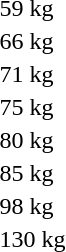<table>
<tr>
<td rowspan=2>59 kg<br></td>
<td rowspan=2></td>
<td rowspan=2></td>
<td></td>
</tr>
<tr>
<td></td>
</tr>
<tr>
<td rowspan=2>66 kg<br></td>
<td rowspan=2></td>
<td rowspan=2></td>
<td></td>
</tr>
<tr>
<td></td>
</tr>
<tr>
<td rowspan=2>71 kg<br></td>
<td rowspan=2></td>
<td rowspan=2></td>
<td></td>
</tr>
<tr>
<td></td>
</tr>
<tr>
<td rowspan=2>75 kg<br></td>
<td rowspan=2></td>
<td rowspan=2></td>
<td></td>
</tr>
<tr>
<td></td>
</tr>
<tr>
<td rowspan=2>80 kg<br></td>
<td rowspan=2></td>
<td rowspan=2></td>
<td></td>
</tr>
<tr>
<td></td>
</tr>
<tr>
<td rowspan=2>85 kg<br></td>
<td rowspan=2></td>
<td rowspan=2></td>
<td></td>
</tr>
<tr>
<td></td>
</tr>
<tr>
<td rowspan=2>98 kg<br></td>
<td rowspan=2></td>
<td rowspan=2></td>
<td></td>
</tr>
<tr>
<td></td>
</tr>
<tr>
<td rowspan=2>130 kg<br></td>
<td rowspan=2></td>
<td rowspan=2></td>
<td></td>
</tr>
<tr>
<td></td>
</tr>
</table>
